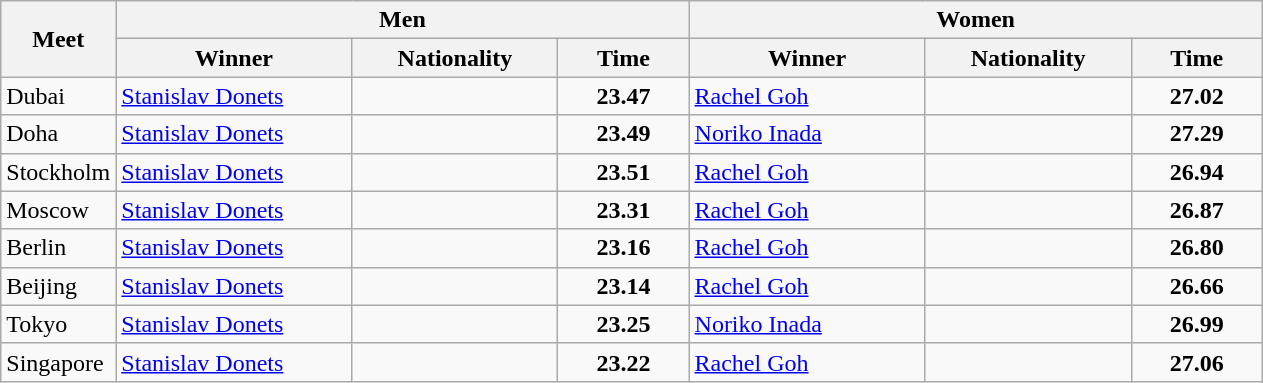<table class="wikitable">
<tr>
<th rowspan="2">Meet</th>
<th colspan="3">Men</th>
<th colspan="3">Women</th>
</tr>
<tr>
<th width=150>Winner</th>
<th width=130>Nationality</th>
<th width=80>Time</th>
<th width=150>Winner</th>
<th width=130>Nationality</th>
<th width=80>Time</th>
</tr>
<tr>
<td>Dubai</td>
<td><a href='#'>Stanislav Donets</a></td>
<td></td>
<td align=center><strong>23.47</strong></td>
<td><a href='#'>Rachel Goh</a></td>
<td></td>
<td align=center><strong>27.02</strong></td>
</tr>
<tr>
<td>Doha</td>
<td><a href='#'>Stanislav Donets</a></td>
<td></td>
<td align=center><strong>23.49</strong></td>
<td><a href='#'>Noriko Inada</a></td>
<td></td>
<td align=center><strong>27.29</strong></td>
</tr>
<tr>
<td>Stockholm</td>
<td><a href='#'>Stanislav Donets</a></td>
<td></td>
<td align=center><strong>23.51</strong></td>
<td><a href='#'>Rachel Goh</a></td>
<td></td>
<td align=center><strong>26.94</strong></td>
</tr>
<tr>
<td>Moscow</td>
<td><a href='#'>Stanislav Donets</a></td>
<td></td>
<td align=center><strong>23.31</strong></td>
<td><a href='#'>Rachel Goh</a></td>
<td></td>
<td align=center><strong>26.87</strong></td>
</tr>
<tr>
<td>Berlin</td>
<td><a href='#'>Stanislav Donets</a></td>
<td></td>
<td align=center><strong>23.16</strong></td>
<td><a href='#'>Rachel Goh</a></td>
<td></td>
<td align=center><strong>26.80</strong></td>
</tr>
<tr>
<td>Beijing</td>
<td><a href='#'>Stanislav Donets</a></td>
<td></td>
<td align=center><strong>23.14</strong></td>
<td><a href='#'>Rachel Goh</a></td>
<td></td>
<td align=center><strong>26.66</strong></td>
</tr>
<tr>
<td>Tokyo</td>
<td><a href='#'>Stanislav Donets</a></td>
<td></td>
<td align=center><strong>23.25</strong></td>
<td><a href='#'>Noriko Inada</a></td>
<td></td>
<td align=center><strong>26.99</strong></td>
</tr>
<tr>
<td>Singapore</td>
<td><a href='#'>Stanislav Donets</a></td>
<td></td>
<td align=center><strong>23.22</strong></td>
<td><a href='#'>Rachel Goh</a></td>
<td></td>
<td align=center><strong>27.06</strong></td>
</tr>
</table>
